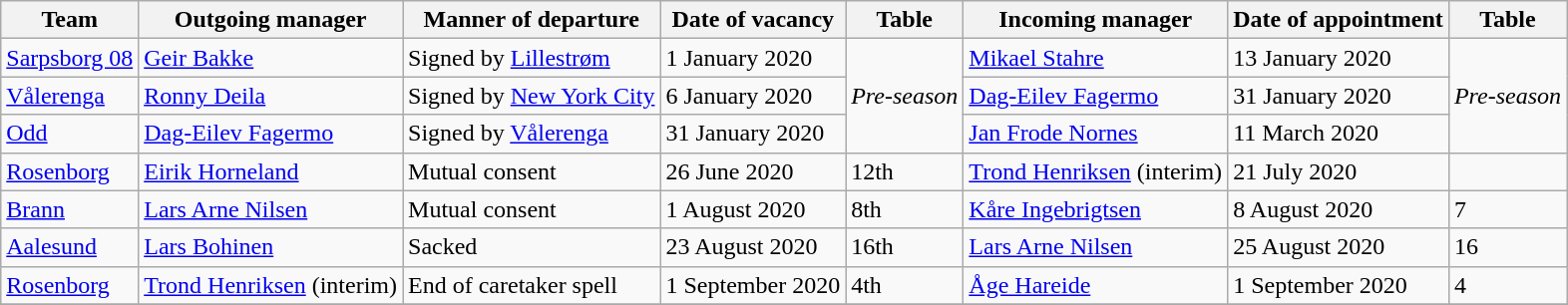<table class="wikitable">
<tr>
<th>Team</th>
<th>Outgoing manager</th>
<th>Manner of departure</th>
<th>Date of vacancy</th>
<th>Table</th>
<th>Incoming manager</th>
<th>Date of appointment</th>
<th>Table</th>
</tr>
<tr>
<td><a href='#'>Sarpsborg 08</a></td>
<td> <a href='#'>Geir Bakke</a></td>
<td>Signed by <a href='#'>Lillestrøm</a></td>
<td>1 January 2020</td>
<td rowspan="3"><em>Pre-season</em></td>
<td> <a href='#'>Mikael Stahre</a></td>
<td>13 January 2020</td>
<td rowspan="3"><em>Pre-season</em></td>
</tr>
<tr>
<td><a href='#'>Vålerenga</a></td>
<td> <a href='#'>Ronny Deila</a></td>
<td>Signed by <a href='#'>New York City</a></td>
<td>6 January 2020</td>
<td> <a href='#'>Dag-Eilev Fagermo</a></td>
<td>31 January 2020</td>
</tr>
<tr>
<td><a href='#'>Odd</a></td>
<td> <a href='#'>Dag-Eilev Fagermo</a></td>
<td>Signed by <a href='#'>Vålerenga</a></td>
<td>31 January 2020</td>
<td> <a href='#'>Jan Frode Nornes</a></td>
<td>11 March 2020</td>
</tr>
<tr>
<td><a href='#'>Rosenborg</a></td>
<td> <a href='#'>Eirik Horneland</a></td>
<td>Mutual consent</td>
<td>26 June 2020</td>
<td>12th</td>
<td> <a href='#'>Trond Henriksen</a> (interim)</td>
<td>21 July 2020</td>
<td></td>
</tr>
<tr>
<td><a href='#'>Brann</a></td>
<td> <a href='#'>Lars Arne Nilsen</a></td>
<td>Mutual consent</td>
<td>1 August 2020</td>
<td>8th</td>
<td> <a href='#'>Kåre Ingebrigtsen</a></td>
<td>8 August 2020</td>
<td>7</td>
</tr>
<tr>
<td><a href='#'>Aalesund</a></td>
<td> <a href='#'>Lars Bohinen</a></td>
<td>Sacked</td>
<td>23 August 2020</td>
<td>16th</td>
<td> <a href='#'>Lars Arne Nilsen</a></td>
<td>25 August 2020</td>
<td>16</td>
</tr>
<tr>
<td><a href='#'>Rosenborg</a></td>
<td> <a href='#'>Trond Henriksen</a> (interim)</td>
<td>End of caretaker spell</td>
<td>1 September 2020</td>
<td>4th</td>
<td> <a href='#'>Åge Hareide</a></td>
<td>1 September 2020</td>
<td>4</td>
</tr>
<tr>
</tr>
</table>
